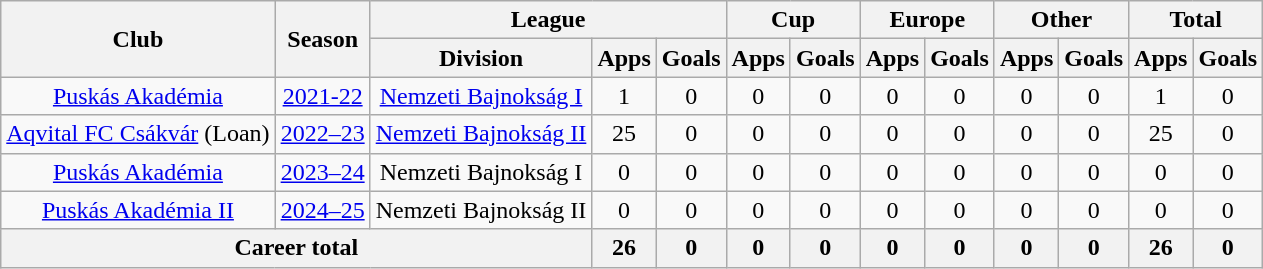<table class="wikitable" style="text-align:center">
<tr>
<th rowspan="2">Club</th>
<th rowspan="2">Season</th>
<th colspan="3">League</th>
<th colspan="2">Cup</th>
<th colspan="2">Europe</th>
<th colspan="2">Other</th>
<th colspan="2">Total</th>
</tr>
<tr>
<th>Division</th>
<th>Apps</th>
<th>Goals</th>
<th>Apps</th>
<th>Goals</th>
<th>Apps</th>
<th>Goals</th>
<th>Apps</th>
<th>Goals</th>
<th>Apps</th>
<th>Goals</th>
</tr>
<tr>
<td rowspan=1><a href='#'>Puskás Akadémia</a></td>
<td><a href='#'>2021-22</a></td>
<td><a href='#'>Nemzeti Bajnokság I</a></td>
<td>1</td>
<td>0</td>
<td>0</td>
<td>0</td>
<td>0</td>
<td>0</td>
<td>0</td>
<td>0</td>
<td>1</td>
<td>0</td>
</tr>
<tr>
<td rowspan=1><a href='#'>Aqvital FC Csákvár</a> (Loan)</td>
<td><a href='#'>2022–23</a></td>
<td><a href='#'>Nemzeti Bajnokság II</a></td>
<td>25</td>
<td>0</td>
<td>0</td>
<td>0</td>
<td>0</td>
<td>0</td>
<td>0</td>
<td>0</td>
<td>25</td>
<td>0</td>
</tr>
<tr>
<td rowspan=1><a href='#'>Puskás Akadémia</a></td>
<td><a href='#'>2023–24</a></td>
<td>Nemzeti Bajnokság I</td>
<td>0</td>
<td>0</td>
<td>0</td>
<td>0</td>
<td>0</td>
<td>0</td>
<td>0</td>
<td>0</td>
<td>0</td>
<td>0</td>
</tr>
<tr>
<td rowspan=1><a href='#'>Puskás Akadémia II</a></td>
<td><a href='#'>2024–25</a></td>
<td>Nemzeti Bajnokság II</td>
<td>0</td>
<td>0</td>
<td>0</td>
<td>0</td>
<td>0</td>
<td>0</td>
<td>0</td>
<td>0</td>
<td>0</td>
<td>0</td>
</tr>
<tr>
<th colspan="3">Career total</th>
<th>26</th>
<th>0</th>
<th>0</th>
<th>0</th>
<th>0</th>
<th>0</th>
<th>0</th>
<th>0</th>
<th>26</th>
<th>0</th>
</tr>
</table>
